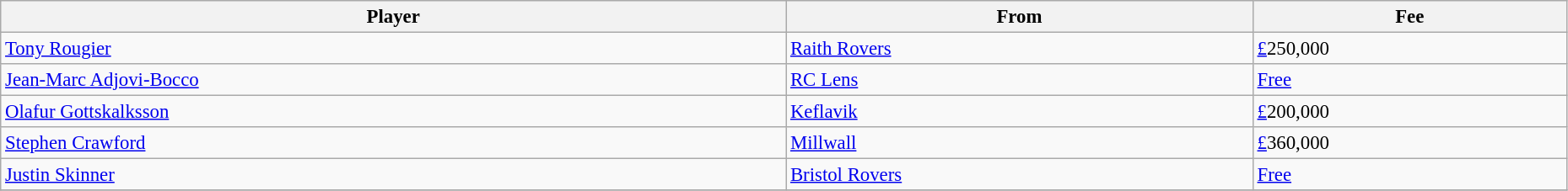<table class="wikitable" style="text-align:center; font-size:95%;width:98%; text-align:left">
<tr>
<th><strong>Player</strong></th>
<th><strong>From</strong></th>
<th><strong>Fee</strong></th>
</tr>
<tr --->
<td> <a href='#'>Tony Rougier</a></td>
<td><a href='#'>Raith Rovers</a></td>
<td><a href='#'>£</a>250,000</td>
</tr>
<tr>
<td> <a href='#'>Jean-Marc Adjovi-Bocco</a></td>
<td><a href='#'>RC Lens</a></td>
<td><a href='#'>Free</a></td>
</tr>
<tr>
<td> <a href='#'>Olafur Gottskalksson</a></td>
<td><a href='#'>Keflavik</a></td>
<td><a href='#'>£</a>200,000</td>
</tr>
<tr>
<td> <a href='#'>Stephen Crawford</a></td>
<td><a href='#'>Millwall</a></td>
<td><a href='#'>£</a>360,000</td>
</tr>
<tr>
<td> <a href='#'>Justin Skinner</a></td>
<td><a href='#'>Bristol Rovers</a></td>
<td><a href='#'>Free</a></td>
</tr>
<tr>
</tr>
</table>
